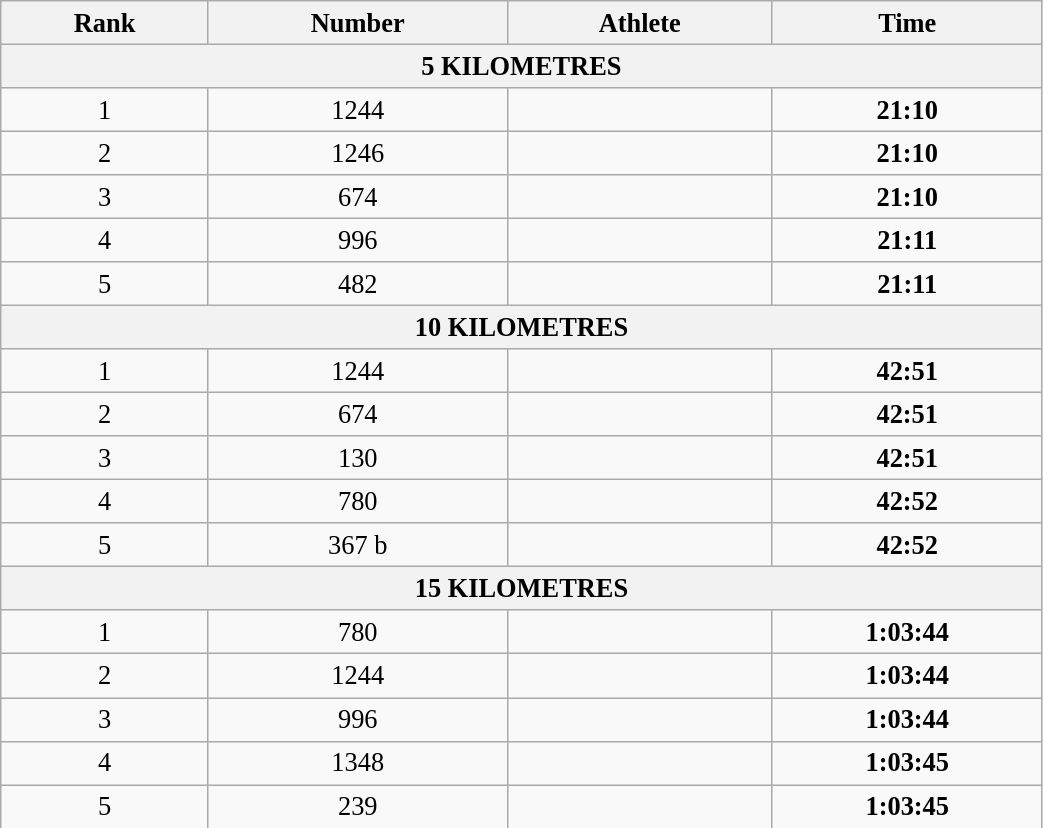<table class="wikitable" style=" text-align:center; font-size:110%;" width="55%">
<tr>
<th>Rank</th>
<th>Number</th>
<th>Athlete</th>
<th>Time</th>
</tr>
<tr>
<th colspan="4">5 KILOMETRES</th>
</tr>
<tr>
<td>1</td>
<td>1244</td>
<td align=left></td>
<td><strong>21:10</strong></td>
</tr>
<tr>
<td>2</td>
<td>1246</td>
<td align=left></td>
<td><strong>21:10</strong></td>
</tr>
<tr>
<td>3</td>
<td>674</td>
<td align=left></td>
<td><strong>21:10</strong></td>
</tr>
<tr>
<td>4</td>
<td>996</td>
<td align=left></td>
<td><strong>21:11</strong></td>
</tr>
<tr>
<td>5</td>
<td>482</td>
<td align=left></td>
<td><strong>21:11</strong></td>
</tr>
<tr>
<th colspan="4">10 KILOMETRES</th>
</tr>
<tr>
<td>1</td>
<td>1244</td>
<td align=left></td>
<td><strong>42:51</strong></td>
</tr>
<tr>
<td>2</td>
<td>674</td>
<td align=left></td>
<td><strong>42:51</strong></td>
</tr>
<tr>
<td>3</td>
<td>130</td>
<td align=left></td>
<td><strong>42:51</strong></td>
</tr>
<tr>
<td>4</td>
<td>780</td>
<td align=left></td>
<td><strong>42:52</strong></td>
</tr>
<tr>
<td>5</td>
<td>367 b</td>
<td align=left></td>
<td><strong>42:52</strong></td>
</tr>
<tr>
<th colspan="4">15 KILOMETRES</th>
</tr>
<tr>
<td>1</td>
<td>780</td>
<td align=left></td>
<td><strong>1:03:44</strong></td>
</tr>
<tr>
<td>2</td>
<td>1244</td>
<td align=left></td>
<td><strong>1:03:44</strong></td>
</tr>
<tr>
<td>3</td>
<td>996</td>
<td align=left></td>
<td><strong>1:03:44</strong></td>
</tr>
<tr>
<td>4</td>
<td>1348</td>
<td align=left></td>
<td><strong>1:03:45</strong></td>
</tr>
<tr>
<td>5</td>
<td>239</td>
<td align=left></td>
<td><strong>1:03:45</strong></td>
</tr>
</table>
